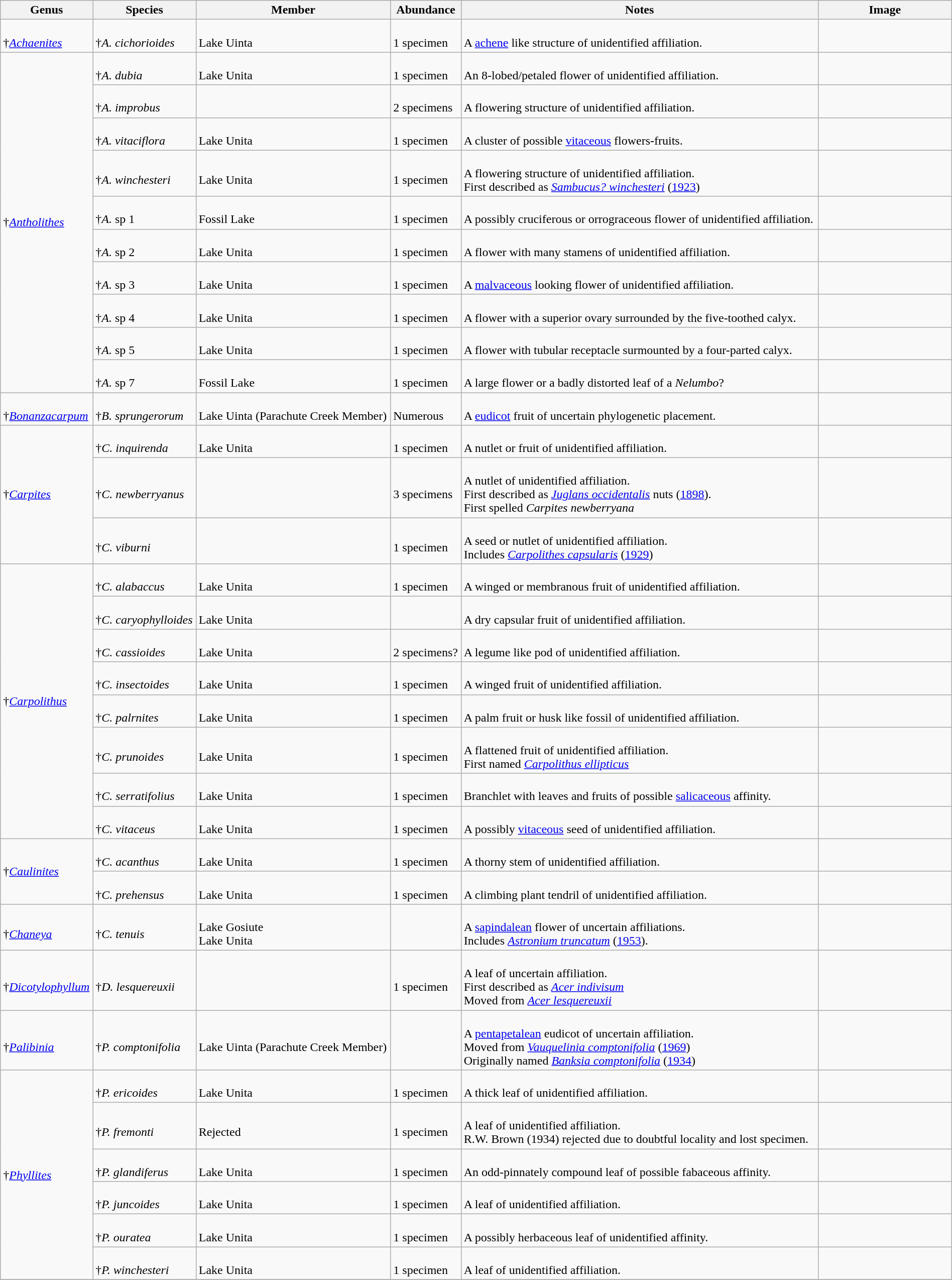<table class="wikitable" style="margin:auto;width:100%;">
<tr>
<th>Genus</th>
<th>Species</th>
<th>Member</th>
<th>Abundance</th>
<th>Notes</th>
<th width=170px>Image</th>
</tr>
<tr>
<td><br>†<em><a href='#'>Achaenites</a></em></td>
<td><br>†<em>A. cichorioides</em> </td>
<td><br>Lake Uinta</td>
<td><br>1 specimen</td>
<td><br>A <a href='#'>achene</a> like structure of unidentified affiliation.</td>
<td><br></td>
</tr>
<tr>
<td rowspan=10>†<em><a href='#'>Antholithes</a></em></td>
<td><br>†<em>A. dubia</em> </td>
<td><br>Lake Unita</td>
<td><br>1 specimen</td>
<td><br>An 8-lobed/petaled flower of unidentified affiliation.</td>
<td></td>
</tr>
<tr>
<td><br>†<em>A. improbus</em> </td>
<td></td>
<td><br>2 specimens</td>
<td><br>A flowering structure of unidentified affiliation.</td>
<td><br></td>
</tr>
<tr>
<td><br>†<em>A. vitaciflora</em> </td>
<td><br>Lake Unita</td>
<td><br>1 specimen</td>
<td><br>A cluster of possible <a href='#'>vitaceous</a> flowers-fruits.</td>
<td></td>
</tr>
<tr>
<td><br>†<em>A. winchesteri</em> </td>
<td><br>Lake Unita</td>
<td><br>1 specimen</td>
<td><br>A flowering structure of unidentified affiliation.<br>First described as <em><a href='#'>Sambucus? winchesteri</a></em> (<a href='#'>1923</a>)</td>
<td><br></td>
</tr>
<tr>
<td><br>†<em>A.</em> sp 1 </td>
<td><br>Fossil Lake</td>
<td><br>1 specimen</td>
<td><br>A possibly cruciferous or orrograceous flower of unidentified affiliation.</td>
<td></td>
</tr>
<tr>
<td><br>†<em>A.</em> sp 2 </td>
<td><br>Lake Unita</td>
<td><br>1 specimen</td>
<td><br>A flower with many stamens of unidentified affiliation.</td>
<td></td>
</tr>
<tr>
<td><br>†<em>A.</em> sp 3 </td>
<td><br>Lake Unita</td>
<td><br>1 specimen</td>
<td><br>A <a href='#'>malvaceous</a> looking flower of unidentified affiliation.</td>
<td></td>
</tr>
<tr>
<td><br>†<em>A.</em> sp 4 </td>
<td><br>Lake Unita</td>
<td><br>1 specimen</td>
<td><br>A flower with a superior ovary surrounded by the five-toothed calyx.</td>
<td></td>
</tr>
<tr>
<td><br>†<em>A.</em> sp 5 </td>
<td><br>Lake Unita</td>
<td><br>1 specimen</td>
<td><br>A flower with tubular receptacle surmounted by a four-parted calyx.</td>
<td></td>
</tr>
<tr>
<td><br>†<em>A.</em> sp 7 </td>
<td><br>Fossil Lake</td>
<td><br>1 specimen</td>
<td><br>A large flower or a badly distorted leaf of a <em>Nelumbo</em>?</td>
<td></td>
</tr>
<tr>
<td><br>†<em><a href='#'>Bonanzacarpum</a></em></td>
<td><br>†<em>B. sprungerorum</em> </td>
<td><br>Lake Uinta (Parachute Creek Member)</td>
<td><br>Numerous</td>
<td><br>A <a href='#'>eudicot</a> fruit of uncertain phylogenetic placement.</td>
<td></td>
</tr>
<tr>
<td rowspan=3>†<em><a href='#'>Carpites</a></em></td>
<td><br>†<em>C. inquirenda</em> </td>
<td><br>Lake Unita</td>
<td><br>1 specimen</td>
<td><br>A nutlet or fruit of unidentified affiliation.</td>
<td><br></td>
</tr>
<tr>
<td><br>†<em>C. newberryanus</em> </td>
<td></td>
<td><br>3 specimens</td>
<td><br>A nutlet of unidentified affiliation.<br> First described as <em><a href='#'>Juglans occidentalis</a></em> nuts (<a href='#'>1898</a>).<br>First spelled <em>Carpites newberryana</em></td>
<td></td>
</tr>
<tr>
<td><br>†<em>C. viburni</em> </td>
<td></td>
<td><br>1 specimen</td>
<td><br>A seed or nutlet of unidentified affiliation.<br>Includes <em><a href='#'>Carpolithes capsularis</a></em> (<a href='#'>1929</a>)</td>
<td><br></td>
</tr>
<tr>
<td rowspan=8>†<em><a href='#'>Carpolithus</a></em></td>
<td><br>†<em>C. alabaccus</em> </td>
<td><br>Lake Unita</td>
<td><br>1 specimen</td>
<td><br>A winged or membranous fruit of unidentified affiliation.</td>
<td></td>
</tr>
<tr>
<td><br>†<em>C. caryophylloides</em> </td>
<td><br>Lake Unita</td>
<td></td>
<td><br>A dry capsular fruit of unidentified affiliation.</td>
<td><br></td>
</tr>
<tr>
<td><br>†<em>C. cassioides</em> </td>
<td><br>Lake Unita</td>
<td><br>2 specimens?</td>
<td><br>A legume like pod of unidentified affiliation.</td>
<td></td>
</tr>
<tr>
<td><br>†<em>C. insectoides</em> </td>
<td><br>Lake Unita</td>
<td><br>1 specimen</td>
<td><br>A winged fruit of unidentified affiliation.</td>
<td></td>
</tr>
<tr>
<td><br>†<em>C. palrnites</em> </td>
<td><br>Lake Unita</td>
<td><br>1 specimen</td>
<td><br>A palm fruit or husk like fossil of unidentified affiliation.</td>
<td></td>
</tr>
<tr>
<td><br>†<em>C. prunoides</em> </td>
<td><br>Lake Unita</td>
<td><br>1 specimen</td>
<td><br>A flattened fruit of unidentified affiliation.<br> First named <em><a href='#'>Carpolithus ellipticus</a></em> </td>
<td></td>
</tr>
<tr>
<td><br>†<em>C. serratifolius</em> </td>
<td><br>Lake Unita</td>
<td><br>1 specimen</td>
<td><br>Branchlet with leaves and fruits of possible <a href='#'>salicaceous</a> affinity.</td>
<td></td>
</tr>
<tr>
<td><br>†<em>C. vitaceus</em> </td>
<td><br>Lake Unita</td>
<td><br>1 specimen</td>
<td><br>A possibly <a href='#'>vitaceous</a> seed of unidentified affiliation.</td>
<td></td>
</tr>
<tr>
<td rowspan=2>†<em><a href='#'>Caulinites</a></em></td>
<td><br>†<em>C. acanthus</em> </td>
<td><br>Lake Unita</td>
<td><br>1 specimen</td>
<td><br>A thorny stem of unidentified affiliation.</td>
<td></td>
</tr>
<tr>
<td><br>†<em>C. prehensus</em> </td>
<td><br>Lake Unita</td>
<td><br>1 specimen</td>
<td><br>A climbing plant tendril of unidentified affiliation.</td>
<td></td>
</tr>
<tr>
<td><br>†<em><a href='#'>Chaneya</a></em></td>
<td><br>†<em>C. tenuis</em> </td>
<td><br>Lake Gosiute<br>
Lake Unita</td>
<td></td>
<td><br>A <a href='#'>sapindalean</a> flower of uncertain affiliations.<br>Includes <em><a href='#'>Astronium truncatum</a></em> (<a href='#'>1953</a>).</td>
<td><br></td>
</tr>
<tr>
<td><br>†<em><a href='#'>Dicotylophyllum</a></em></td>
<td><br>†<em>D. lesquereuxii</em> </td>
<td></td>
<td><br>1 specimen</td>
<td><br>A leaf of uncertain affiliation.<br> First described as <em><a href='#'>Acer indivisum</a></em> <br>Moved from <em><a href='#'>Acer lesquereuxii</a></em> </td>
<td><br></td>
</tr>
<tr>
<td><br>†<em><a href='#'>Palibinia</a></em></td>
<td><br>†<em>P. comptonifolia</em> </td>
<td><br>Lake Uinta (Parachute Creek Member)</td>
<td></td>
<td><br>A <a href='#'>pentapetalean</a> eudicot of uncertain affiliation.<br>Moved from <em><a href='#'>Vauquelinia comptonifolia</a></em> (<a href='#'>1969</a>)<br>Originally named <em><a href='#'>Banksia comptonifolia</a></em> (<a href='#'>1934</a>)</td>
<td></td>
</tr>
<tr>
<td rowspan=6>†<em><a href='#'>Phyllites</a></em></td>
<td><br>†<em>P. ericoides</em> </td>
<td><br>Lake Unita</td>
<td><br>1 specimen</td>
<td><br>A thick leaf of unidentified affiliation.</td>
<td></td>
</tr>
<tr>
<td><br>†<em>P. fremonti</em> </td>
<td><br>Rejected</td>
<td><br>1 specimen</td>
<td><br>A leaf of unidentified affiliation.<br>R.W. Brown (1934) rejected due to doubtful locality and lost specimen.</td>
<td></td>
</tr>
<tr>
<td><br>†<em>P. glandiferus</em> </td>
<td><br>Lake Unita</td>
<td><br>1 specimen</td>
<td><br>An odd-pinnately compound leaf of possible fabaceous affinity.</td>
<td></td>
</tr>
<tr>
<td><br>†<em>P. juncoides</em> </td>
<td><br>Lake Unita</td>
<td><br>1 specimen</td>
<td><br>A leaf of unidentified affiliation.</td>
<td></td>
</tr>
<tr>
<td><br>†<em>P. ouratea</em> </td>
<td><br>Lake Unita</td>
<td><br>1 specimen</td>
<td><br>A possibly herbaceous leaf of unidentified affinity.</td>
<td></td>
</tr>
<tr>
<td><br>†<em>P. winchesteri</em> </td>
<td><br>Lake Unita</td>
<td><br>1 specimen</td>
<td><br>A leaf of unidentified affiliation.</td>
<td><br></td>
</tr>
<tr>
</tr>
</table>
